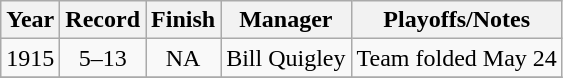<table class="wikitable" style="text-align:center">
<tr>
<th>Year</th>
<th>Record</th>
<th>Finish</th>
<th>Manager</th>
<th>Playoffs/Notes</th>
</tr>
<tr>
<td>1915</td>
<td>5–13</td>
<td>NA</td>
<td>Bill Quigley</td>
<td>Team folded May 24</td>
</tr>
<tr>
</tr>
</table>
